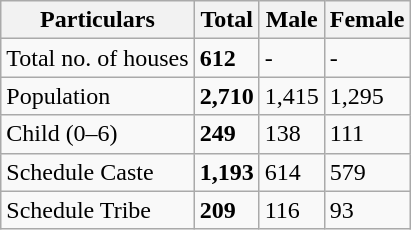<table class="wikitable">
<tr>
<th>Particulars</th>
<th>Total</th>
<th>Male</th>
<th>Female</th>
</tr>
<tr>
<td>Total no. of houses</td>
<td><strong>612</strong></td>
<td>-</td>
<td>-</td>
</tr>
<tr>
<td>Population</td>
<td><strong>2,710</strong></td>
<td>1,415</td>
<td>1,295</td>
</tr>
<tr>
<td>Child (0–6)</td>
<td><strong>249</strong></td>
<td>138</td>
<td>111</td>
</tr>
<tr>
<td>Schedule Caste</td>
<td><strong>1,193</strong></td>
<td>614</td>
<td>579</td>
</tr>
<tr>
<td>Schedule Tribe</td>
<td><strong>209</strong></td>
<td>116</td>
<td>93</td>
</tr>
</table>
